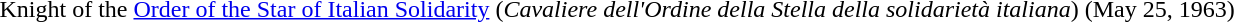<table>
<tr>
<td></td>
<td>Knight of the <a href='#'>Order of the Star of Italian Solidarity</a> (<em>Cavaliere dell'Ordine della Stella della solidarietà italiana</em>) (May 25, 1963)</td>
</tr>
</table>
